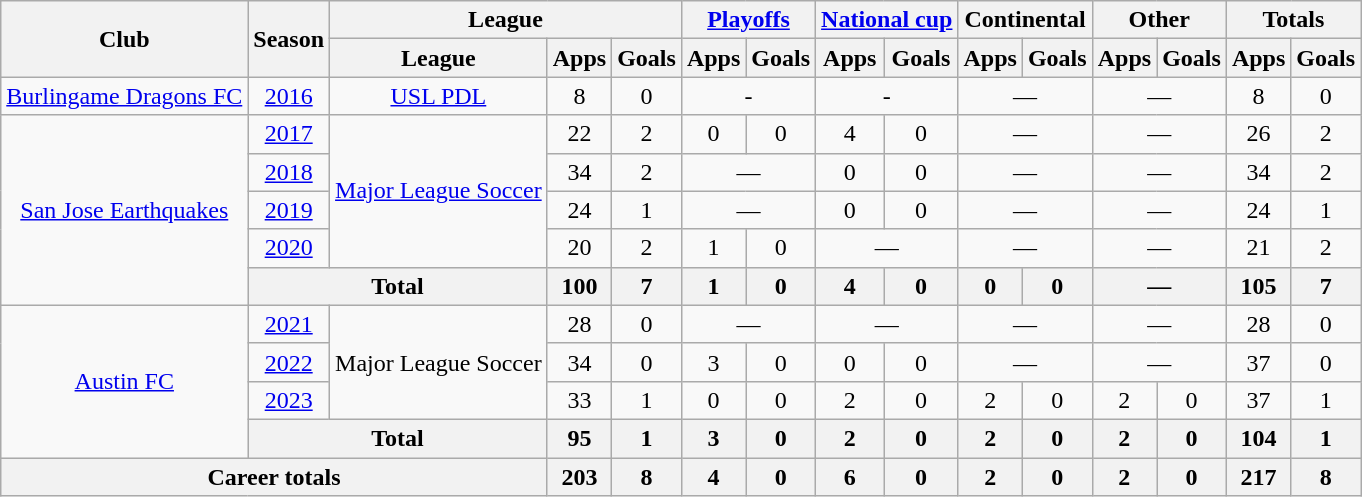<table class="wikitable" Style="text-align: center">
<tr>
<th rowspan="2">Club</th>
<th rowspan="2">Season</th>
<th colspan="3">League</th>
<th colspan="2"><a href='#'>Playoffs</a></th>
<th colspan="2"><a href='#'>National cup</a></th>
<th colspan="2">Continental</th>
<th colspan="2">Other</th>
<th colspan="2">Totals</th>
</tr>
<tr>
<th>League</th>
<th>Apps</th>
<th>Goals</th>
<th>Apps</th>
<th>Goals</th>
<th>Apps</th>
<th>Goals</th>
<th>Apps</th>
<th>Goals</th>
<th>Apps</th>
<th>Goals</th>
<th>Apps</th>
<th>Goals</th>
</tr>
<tr>
<td><a href='#'>Burlingame Dragons FC</a></td>
<td><a href='#'>2016</a></td>
<td><a href='#'>USL PDL</a></td>
<td>8</td>
<td>0</td>
<td colspan=2>-</td>
<td colspan=2>-</td>
<td colspan=2>—</td>
<td colspan=2>—</td>
<td>8</td>
<td>0</td>
</tr>
<tr>
<td rowspan="5"><a href='#'>San Jose Earthquakes</a></td>
<td><a href='#'>2017</a></td>
<td rowspan="4"><a href='#'>Major League Soccer</a></td>
<td>22</td>
<td>2</td>
<td>0</td>
<td>0</td>
<td>4</td>
<td>0</td>
<td colspan=2>—</td>
<td colspan=2>—</td>
<td>26</td>
<td>2</td>
</tr>
<tr>
<td><a href='#'>2018</a></td>
<td>34</td>
<td>2</td>
<td colspan=2>—</td>
<td>0</td>
<td>0</td>
<td colspan=2>—</td>
<td colspan=2>—</td>
<td>34</td>
<td>2</td>
</tr>
<tr>
<td><a href='#'>2019</a></td>
<td>24</td>
<td>1</td>
<td colspan=2>—</td>
<td>0</td>
<td>0</td>
<td colspan=2>—</td>
<td colspan=2>—</td>
<td>24</td>
<td>1</td>
</tr>
<tr>
<td><a href='#'>2020</a></td>
<td>20</td>
<td>2</td>
<td>1</td>
<td>0</td>
<td colspan=2>—</td>
<td colspan=2>—</td>
<td colspan=2>—</td>
<td>21</td>
<td>2</td>
</tr>
<tr>
<th colspan="2">Total</th>
<th>100</th>
<th>7</th>
<th>1</th>
<th>0</th>
<th>4</th>
<th>0</th>
<th>0</th>
<th>0</th>
<th colspan=2>—</th>
<th>105</th>
<th>7</th>
</tr>
<tr>
<td rowspan=4><a href='#'>Austin FC</a></td>
<td><a href='#'>2021</a></td>
<td rowspan=3>Major League Soccer</td>
<td>28</td>
<td>0</td>
<td colspan=2>—</td>
<td colspan=2>—</td>
<td colspan=2>—</td>
<td colspan=2>—</td>
<td>28</td>
<td>0</td>
</tr>
<tr>
<td><a href='#'>2022</a></td>
<td>34</td>
<td>0</td>
<td>3</td>
<td>0</td>
<td>0</td>
<td>0</td>
<td colspan=2>—</td>
<td colspan=2>—</td>
<td>37</td>
<td>0</td>
</tr>
<tr>
<td><a href='#'>2023</a></td>
<td>33</td>
<td>1</td>
<td>0</td>
<td>0</td>
<td>2</td>
<td>0</td>
<td>2</td>
<td>0</td>
<td>2</td>
<td>0</td>
<td>37</td>
<td>1</td>
</tr>
<tr>
<th colspan=2>Total</th>
<th>95</th>
<th>1</th>
<th>3</th>
<th>0</th>
<th>2</th>
<th>0</th>
<th>2</th>
<th>0</th>
<th>2</th>
<th>0</th>
<th>104</th>
<th>1</th>
</tr>
<tr>
<th colspan="3">Career totals</th>
<th>203</th>
<th>8</th>
<th>4</th>
<th>0</th>
<th>6</th>
<th>0</th>
<th>2</th>
<th>0</th>
<th>2</th>
<th>0</th>
<th>217</th>
<th>8</th>
</tr>
</table>
